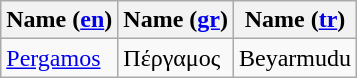<table class="wikitable sortable">
<tr>
<th>Name (<a href='#'>en</a>)</th>
<th>Name (<a href='#'>gr</a>)</th>
<th>Name (<a href='#'>tr</a>)</th>
</tr>
<tr>
<td><a href='#'>Pergamos</a></td>
<td>Πέργαμoς</td>
<td>Beyarmudu</td>
</tr>
</table>
